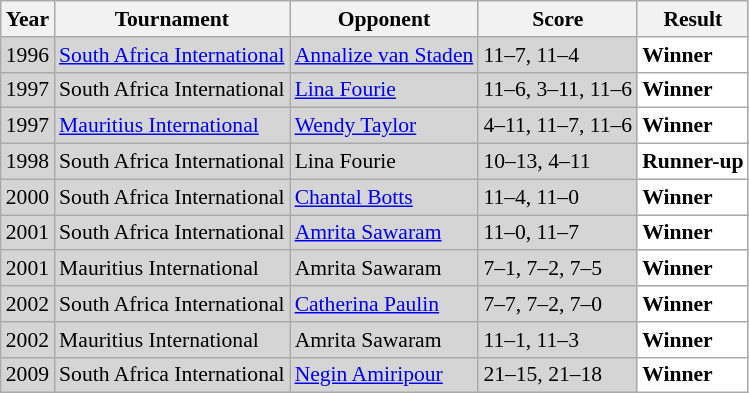<table class="sortable wikitable" style="font-size: 90%;">
<tr>
<th>Year</th>
<th>Tournament</th>
<th>Opponent</th>
<th>Score</th>
<th>Result</th>
</tr>
<tr style="background:#D5D5D5">
<td align="center">1996</td>
<td align="left"><a href='#'>South Africa International</a></td>
<td align="left"> <a href='#'>Annalize van Staden</a></td>
<td align="left">11–7, 11–4</td>
<td style="text-align:left; background:white"> <strong>Winner</strong></td>
</tr>
<tr style="background:#D5D5D5">
<td align="center">1997</td>
<td align="left">South Africa International</td>
<td align="left"> <a href='#'>Lina Fourie</a></td>
<td align="left">11–6, 3–11, 11–6</td>
<td style="text-align:left; background:white"> <strong>Winner</strong></td>
</tr>
<tr style="background:#D5D5D5">
<td align="center">1997</td>
<td align="left"><a href='#'>Mauritius International</a></td>
<td align="left"> <a href='#'>Wendy Taylor</a></td>
<td align="left">4–11, 11–7, 11–6</td>
<td style="text-align:left; background:white"> <strong>Winner</strong></td>
</tr>
<tr style="background:#D5D5D5">
<td align="center">1998</td>
<td align="left">South Africa International</td>
<td align="left"> Lina Fourie</td>
<td align="left">10–13, 4–11</td>
<td style="text-align:left; background:white"> <strong>Runner-up</strong></td>
</tr>
<tr style="background:#D5D5D5">
<td align="center">2000</td>
<td align="left">South Africa International</td>
<td align="left"> <a href='#'>Chantal Botts</a></td>
<td align="left">11–4, 11–0</td>
<td style="text-align:left; background:white"> <strong>Winner</strong></td>
</tr>
<tr style="background:#D5D5D5">
<td align="center">2001</td>
<td align="left">South Africa International</td>
<td align="left"> <a href='#'>Amrita Sawaram</a></td>
<td align="left">11–0, 11–7</td>
<td style="text-align:left; background:white"> <strong>Winner</strong></td>
</tr>
<tr style="background:#D5D5D5">
<td align="center">2001</td>
<td align="left">Mauritius International</td>
<td align="left"> Amrita Sawaram</td>
<td align="left">7–1, 7–2, 7–5</td>
<td style="text-align:left; background:white"> <strong>Winner</strong></td>
</tr>
<tr style="background:#D5D5D5">
<td align="center">2002</td>
<td align="left">South Africa International</td>
<td align="left"> <a href='#'>Catherina Paulin</a></td>
<td align="left">7–7, 7–2, 7–0</td>
<td style="text-align:left; background:white"> <strong>Winner</strong></td>
</tr>
<tr style="background:#D5D5D5">
<td align="center">2002</td>
<td align="left">Mauritius International</td>
<td align="left"> Amrita Sawaram</td>
<td align="left">11–1, 11–3</td>
<td style="text-align:left; background:white"> <strong>Winner</strong></td>
</tr>
<tr style="background:#D5D5D5">
<td align="center">2009</td>
<td align="left">South Africa International</td>
<td align="left"> <a href='#'>Negin Amiripour</a></td>
<td align="left">21–15, 21–18</td>
<td style="text-align:left; background:white"> <strong>Winner</strong></td>
</tr>
</table>
